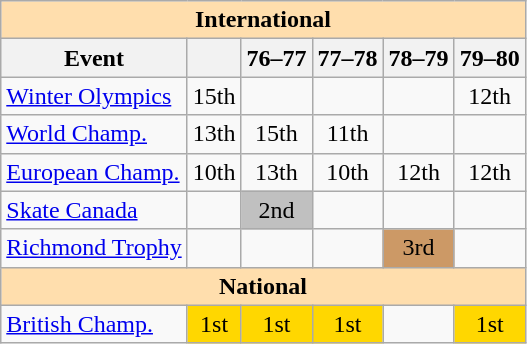<table class="wikitable" style="text-align:center">
<tr>
<th style="background-color: #ffdead; " colspan=6 align=center>International</th>
</tr>
<tr>
<th>Event</th>
<th></th>
<th>76–77</th>
<th>77–78</th>
<th>78–79</th>
<th>79–80</th>
</tr>
<tr>
<td align=left><a href='#'>Winter Olympics</a></td>
<td>15th</td>
<td></td>
<td></td>
<td></td>
<td>12th</td>
</tr>
<tr>
<td align=left><a href='#'>World Champ.</a></td>
<td>13th</td>
<td>15th</td>
<td>11th</td>
<td></td>
<td></td>
</tr>
<tr>
<td align=left><a href='#'>European Champ.</a></td>
<td>10th</td>
<td>13th</td>
<td>10th</td>
<td>12th</td>
<td>12th</td>
</tr>
<tr>
<td align=left><a href='#'>Skate Canada</a></td>
<td></td>
<td bgcolor=silver>2nd</td>
<td></td>
<td></td>
<td></td>
</tr>
<tr>
<td align=left><a href='#'>Richmond Trophy</a></td>
<td></td>
<td></td>
<td></td>
<td bgcolor=cc9966>3rd</td>
<td></td>
</tr>
<tr>
<th style="background-color: #ffdead; " colspan=6 align=center>National</th>
</tr>
<tr>
<td align=left><a href='#'>British Champ.</a></td>
<td bgcolor=gold>1st</td>
<td bgcolor=gold>1st</td>
<td bgcolor=gold>1st</td>
<td></td>
<td bgcolor=gold>1st</td>
</tr>
</table>
